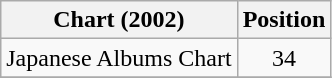<table class="wikitable" style="text-align:center;">
<tr>
<th>Chart (2002)</th>
<th>Position</th>
</tr>
<tr>
<td align="left">Japanese Albums Chart</td>
<td>34</td>
</tr>
<tr>
</tr>
</table>
